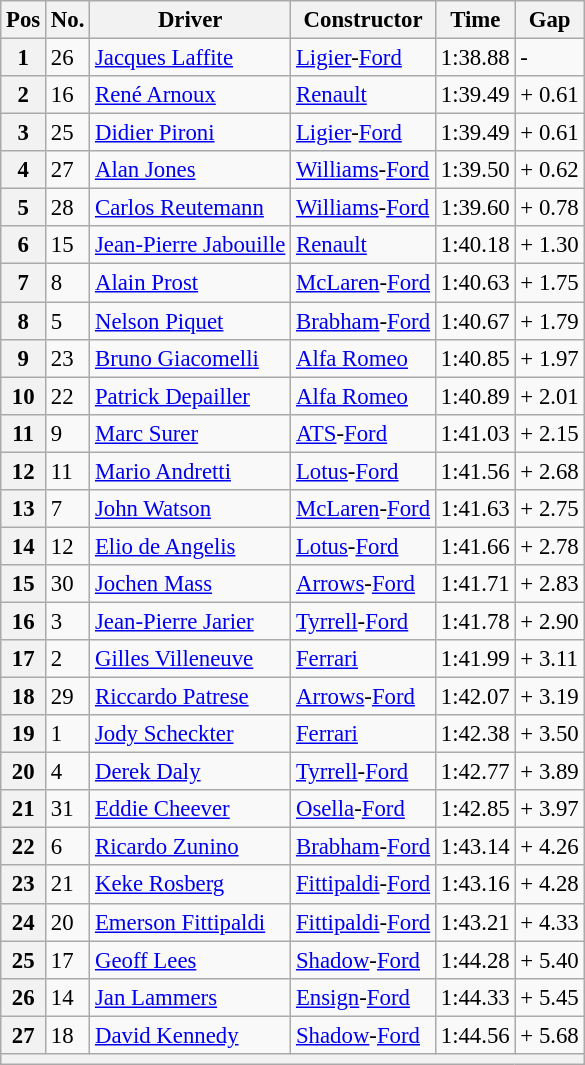<table class="wikitable sortable" style="font-size: 95%;">
<tr>
<th>Pos</th>
<th>No.</th>
<th>Driver</th>
<th>Constructor</th>
<th>Time</th>
<th>Gap</th>
</tr>
<tr>
<th>1</th>
<td>26</td>
<td> <a href='#'>Jacques Laffite</a></td>
<td><a href='#'>Ligier</a>-<a href='#'>Ford</a></td>
<td>1:38.88</td>
<td>-</td>
</tr>
<tr>
<th>2</th>
<td>16</td>
<td> <a href='#'>René Arnoux</a></td>
<td><a href='#'>Renault</a></td>
<td>1:39.49</td>
<td>+ 0.61</td>
</tr>
<tr>
<th>3</th>
<td>25</td>
<td> <a href='#'>Didier Pironi</a></td>
<td><a href='#'>Ligier</a>-<a href='#'>Ford</a></td>
<td>1:39.49</td>
<td>+ 0.61</td>
</tr>
<tr>
<th>4</th>
<td>27</td>
<td> <a href='#'>Alan Jones</a></td>
<td><a href='#'>Williams</a>-<a href='#'>Ford</a></td>
<td>1:39.50</td>
<td>+ 0.62</td>
</tr>
<tr>
<th>5</th>
<td>28</td>
<td> <a href='#'>Carlos Reutemann</a></td>
<td><a href='#'>Williams</a>-<a href='#'>Ford</a></td>
<td>1:39.60</td>
<td>+ 0.78</td>
</tr>
<tr>
<th>6</th>
<td>15</td>
<td> <a href='#'>Jean-Pierre Jabouille</a></td>
<td><a href='#'>Renault</a></td>
<td>1:40.18</td>
<td>+ 1.30</td>
</tr>
<tr>
<th>7</th>
<td>8</td>
<td> <a href='#'>Alain Prost</a></td>
<td><a href='#'>McLaren</a>-<a href='#'>Ford</a></td>
<td>1:40.63</td>
<td>+ 1.75</td>
</tr>
<tr>
<th>8</th>
<td>5</td>
<td> <a href='#'>Nelson Piquet</a></td>
<td><a href='#'>Brabham</a>-<a href='#'>Ford</a></td>
<td>1:40.67</td>
<td>+ 1.79</td>
</tr>
<tr>
<th>9</th>
<td>23</td>
<td> <a href='#'>Bruno Giacomelli</a></td>
<td><a href='#'>Alfa Romeo</a></td>
<td>1:40.85</td>
<td>+ 1.97</td>
</tr>
<tr>
<th>10</th>
<td>22</td>
<td> <a href='#'>Patrick Depailler</a></td>
<td><a href='#'>Alfa Romeo</a></td>
<td>1:40.89</td>
<td>+ 2.01</td>
</tr>
<tr>
<th>11</th>
<td>9</td>
<td> <a href='#'>Marc Surer</a></td>
<td><a href='#'>ATS</a>-<a href='#'>Ford</a></td>
<td>1:41.03</td>
<td>+ 2.15</td>
</tr>
<tr>
<th>12</th>
<td>11</td>
<td> <a href='#'>Mario Andretti</a></td>
<td><a href='#'>Lotus</a>-<a href='#'>Ford</a></td>
<td>1:41.56</td>
<td>+ 2.68</td>
</tr>
<tr>
<th>13</th>
<td>7</td>
<td> <a href='#'>John Watson</a></td>
<td><a href='#'>McLaren</a>-<a href='#'>Ford</a></td>
<td>1:41.63</td>
<td>+ 2.75</td>
</tr>
<tr>
<th>14</th>
<td>12</td>
<td> <a href='#'>Elio de Angelis</a></td>
<td><a href='#'>Lotus</a>-<a href='#'>Ford</a></td>
<td>1:41.66</td>
<td>+ 2.78</td>
</tr>
<tr>
<th>15</th>
<td>30</td>
<td> <a href='#'>Jochen Mass</a></td>
<td><a href='#'>Arrows</a>-<a href='#'>Ford</a></td>
<td>1:41.71</td>
<td>+ 2.83</td>
</tr>
<tr>
<th>16</th>
<td>3</td>
<td> <a href='#'>Jean-Pierre Jarier</a></td>
<td><a href='#'>Tyrrell</a>-<a href='#'>Ford</a></td>
<td>1:41.78</td>
<td>+ 2.90</td>
</tr>
<tr>
<th>17</th>
<td>2</td>
<td> <a href='#'>Gilles Villeneuve</a></td>
<td><a href='#'>Ferrari</a></td>
<td>1:41.99</td>
<td>+ 3.11</td>
</tr>
<tr>
<th>18</th>
<td>29</td>
<td> <a href='#'>Riccardo Patrese</a></td>
<td><a href='#'>Arrows</a>-<a href='#'>Ford</a></td>
<td>1:42.07</td>
<td>+ 3.19</td>
</tr>
<tr>
<th>19</th>
<td>1</td>
<td> <a href='#'>Jody Scheckter</a></td>
<td><a href='#'>Ferrari</a></td>
<td>1:42.38</td>
<td>+ 3.50</td>
</tr>
<tr>
<th>20</th>
<td>4</td>
<td> <a href='#'>Derek Daly</a></td>
<td><a href='#'>Tyrrell</a>-<a href='#'>Ford</a></td>
<td>1:42.77</td>
<td>+ 3.89</td>
</tr>
<tr>
<th>21</th>
<td>31</td>
<td> <a href='#'>Eddie Cheever</a></td>
<td><a href='#'>Osella</a>-<a href='#'>Ford</a></td>
<td>1:42.85</td>
<td>+ 3.97</td>
</tr>
<tr>
<th>22</th>
<td>6</td>
<td> <a href='#'>Ricardo Zunino</a></td>
<td><a href='#'>Brabham</a>-<a href='#'>Ford</a></td>
<td>1:43.14</td>
<td>+ 4.26</td>
</tr>
<tr>
<th>23</th>
<td>21</td>
<td> <a href='#'>Keke Rosberg</a></td>
<td><a href='#'>Fittipaldi</a>-<a href='#'>Ford</a></td>
<td>1:43.16</td>
<td>+ 4.28</td>
</tr>
<tr>
<th>24</th>
<td>20</td>
<td> <a href='#'>Emerson Fittipaldi</a></td>
<td><a href='#'>Fittipaldi</a>-<a href='#'>Ford</a></td>
<td>1:43.21</td>
<td>+ 4.33</td>
</tr>
<tr>
<th>25</th>
<td>17</td>
<td> <a href='#'>Geoff Lees</a></td>
<td><a href='#'>Shadow</a>-<a href='#'>Ford</a></td>
<td>1:44.28</td>
<td>+ 5.40</td>
</tr>
<tr>
<th>26</th>
<td>14</td>
<td> <a href='#'>Jan Lammers</a></td>
<td><a href='#'>Ensign</a>-<a href='#'>Ford</a></td>
<td>1:44.33</td>
<td>+ 5.45</td>
</tr>
<tr>
<th>27</th>
<td>18</td>
<td> <a href='#'>David Kennedy</a></td>
<td><a href='#'>Shadow</a>-<a href='#'>Ford</a></td>
<td>1:44.56</td>
<td>+ 5.68</td>
</tr>
<tr>
<th colspan="6"></th>
</tr>
</table>
